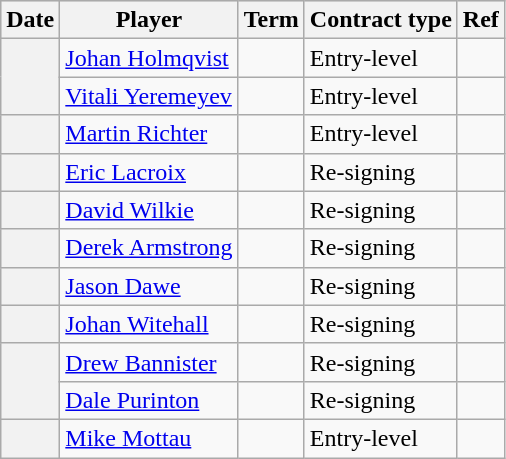<table class="wikitable plainrowheaders">
<tr style="background:#ddd; text-align:center;">
<th>Date</th>
<th>Player</th>
<th>Term</th>
<th>Contract type</th>
<th>Ref</th>
</tr>
<tr>
<th scope="row" rowspan=2></th>
<td><a href='#'>Johan Holmqvist</a></td>
<td></td>
<td>Entry-level</td>
<td></td>
</tr>
<tr>
<td><a href='#'>Vitali Yeremeyev</a></td>
<td></td>
<td>Entry-level</td>
<td></td>
</tr>
<tr>
<th scope="row"></th>
<td><a href='#'>Martin Richter</a></td>
<td></td>
<td>Entry-level</td>
<td></td>
</tr>
<tr>
<th scope="row"></th>
<td><a href='#'>Eric Lacroix</a></td>
<td></td>
<td>Re-signing</td>
<td></td>
</tr>
<tr>
<th scope="row"></th>
<td><a href='#'>David Wilkie</a></td>
<td></td>
<td>Re-signing</td>
<td></td>
</tr>
<tr>
<th scope="row"></th>
<td><a href='#'>Derek Armstrong</a></td>
<td></td>
<td>Re-signing</td>
<td></td>
</tr>
<tr>
<th scope="row"></th>
<td><a href='#'>Jason Dawe</a></td>
<td></td>
<td>Re-signing</td>
<td></td>
</tr>
<tr>
<th scope="row"></th>
<td><a href='#'>Johan Witehall</a></td>
<td></td>
<td>Re-signing</td>
<td></td>
</tr>
<tr>
<th scope="row" rowspan=2></th>
<td><a href='#'>Drew Bannister</a></td>
<td></td>
<td>Re-signing</td>
<td></td>
</tr>
<tr>
<td><a href='#'>Dale Purinton</a></td>
<td></td>
<td>Re-signing</td>
<td></td>
</tr>
<tr>
<th scope="row"></th>
<td><a href='#'>Mike Mottau</a></td>
<td></td>
<td>Entry-level</td>
<td></td>
</tr>
</table>
